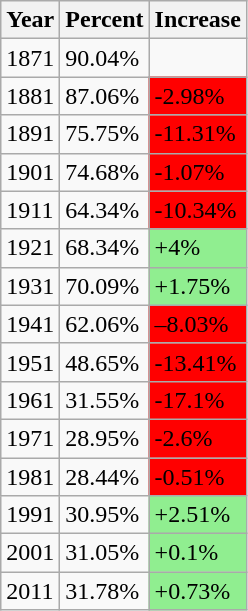<table class="wikitable floatright">
<tr>
<th>Year</th>
<th>Percent</th>
<th>Increase</th>
</tr>
<tr>
<td>1871</td>
<td>90.04%</td>
<td></td>
</tr>
<tr>
<td>1881</td>
<td>87.06%</td>
<td style="background: red">-2.98%</td>
</tr>
<tr>
<td>1891</td>
<td>75.75%</td>
<td style="background: red">-11.31%</td>
</tr>
<tr>
<td>1901</td>
<td>74.68%</td>
<td style="background: red">-1.07%</td>
</tr>
<tr>
<td>1911</td>
<td>64.34%</td>
<td style="background: red">-10.34%</td>
</tr>
<tr>
<td>1921</td>
<td>68.34%</td>
<td style="background: lightgreen">+4%</td>
</tr>
<tr>
<td>1931</td>
<td>70.09%</td>
<td style="background: lightgreen">+1.75%</td>
</tr>
<tr>
<td>1941</td>
<td>62.06%</td>
<td style="background: red">–8.03%</td>
</tr>
<tr>
<td>1951</td>
<td>48.65%</td>
<td style="background: red">-13.41%</td>
</tr>
<tr>
<td>1961</td>
<td>31.55%</td>
<td style="background: red">-17.1%</td>
</tr>
<tr>
<td>1971</td>
<td>28.95%</td>
<td style="background: red">-2.6%</td>
</tr>
<tr>
<td>1981</td>
<td>28.44%</td>
<td style="background: red">-0.51%</td>
</tr>
<tr>
<td>1991</td>
<td>30.95%</td>
<td style="background: lightgreen">+2.51%</td>
</tr>
<tr>
<td>2001</td>
<td>31.05%</td>
<td style="background: lightgreen">+0.1%</td>
</tr>
<tr>
<td>2011</td>
<td>31.78%</td>
<td style="background: lightgreen">+0.73%</td>
</tr>
</table>
